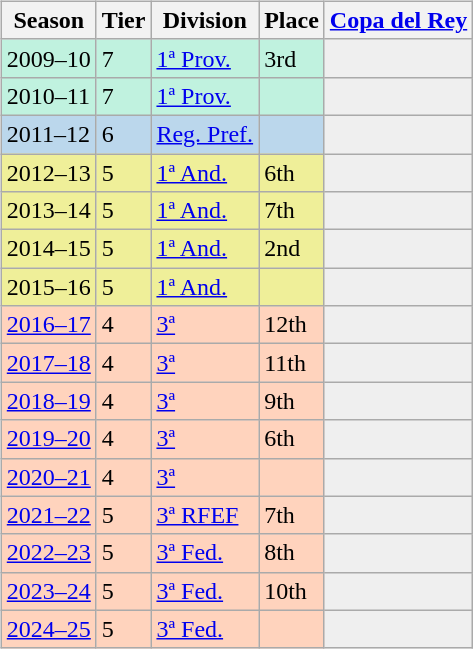<table>
<tr>
<td valign="top" width=0%><br><table class="wikitable">
<tr style="background:#f0f6fa;">
<th>Season</th>
<th>Tier</th>
<th>Division</th>
<th>Place</th>
<th><a href='#'>Copa del Rey</a></th>
</tr>
<tr>
<td style="background:#C0F2DF;">2009–10</td>
<td style="background:#C0F2DF;">7</td>
<td style="background:#C0F2DF;"><a href='#'>1ª Prov.</a></td>
<td style="background:#C0F2DF;">3rd</td>
<td style="background:#efefef;"></td>
</tr>
<tr>
<td style="background:#C0F2DF;">2010–11</td>
<td style="background:#C0F2DF;">7</td>
<td style="background:#C0F2DF;"><a href='#'>1ª Prov.</a></td>
<td style="background:#C0F2DF;"></td>
<td style="background:#efefef;"></td>
</tr>
<tr>
<td style="background:#BBD7EC;">2011–12</td>
<td style="background:#BBD7EC;">6</td>
<td style="background:#BBD7EC;"><a href='#'>Reg. Pref.</a></td>
<td style="background:#BBD7EC;"></td>
<td style="background:#efefef;"></td>
</tr>
<tr>
<td style="background:#EFEF99;">2012–13</td>
<td style="background:#EFEF99;">5</td>
<td style="background:#EFEF99;"><a href='#'>1ª And.</a></td>
<td style="background:#EFEF99;">6th</td>
<th style="background:#efefef;"></th>
</tr>
<tr>
<td style="background:#EFEF99;">2013–14</td>
<td style="background:#EFEF99;">5</td>
<td style="background:#EFEF99;"><a href='#'>1ª And.</a></td>
<td style="background:#EFEF99;">7th</td>
<th style="background:#efefef;"></th>
</tr>
<tr>
<td style="background:#EFEF99;">2014–15</td>
<td style="background:#EFEF99;">5</td>
<td style="background:#EFEF99;"><a href='#'>1ª And.</a></td>
<td style="background:#EFEF99;">2nd</td>
<th style="background:#efefef;"></th>
</tr>
<tr>
<td style="background:#EFEF99;">2015–16</td>
<td style="background:#EFEF99;">5</td>
<td style="background:#EFEF99;"><a href='#'>1ª And.</a></td>
<td style="background:#EFEF99;"></td>
<th style="background:#efefef;"></th>
</tr>
<tr>
<td style="background:#FFD3BD;"><a href='#'>2016–17</a></td>
<td style="background:#FFD3BD;">4</td>
<td style="background:#FFD3BD;"><a href='#'>3ª</a></td>
<td style="background:#FFD3BD;">12th</td>
<td style="background:#efefef;"></td>
</tr>
<tr>
<td style="background:#FFD3BD;"><a href='#'>2017–18</a></td>
<td style="background:#FFD3BD;">4</td>
<td style="background:#FFD3BD;"><a href='#'>3ª</a></td>
<td style="background:#FFD3BD;">11th</td>
<td style="background:#efefef;"></td>
</tr>
<tr>
<td style="background:#FFD3BD;"><a href='#'>2018–19</a></td>
<td style="background:#FFD3BD;">4</td>
<td style="background:#FFD3BD;"><a href='#'>3ª</a></td>
<td style="background:#FFD3BD;">9th</td>
<td style="background:#efefef;"></td>
</tr>
<tr>
<td style="background:#FFD3BD;"><a href='#'>2019–20</a></td>
<td style="background:#FFD3BD;">4</td>
<td style="background:#FFD3BD;"><a href='#'>3ª</a></td>
<td style="background:#FFD3BD;">6th</td>
<td style="background:#efefef;"></td>
</tr>
<tr>
<td style="background:#FFD3BD;"><a href='#'>2020–21</a></td>
<td style="background:#FFD3BD;">4</td>
<td style="background:#FFD3BD;"><a href='#'>3ª</a></td>
<td style="background:#FFD3BD;"></td>
<td style="background:#efefef;"></td>
</tr>
<tr>
<td style="background:#FFD3BD;"><a href='#'>2021–22</a></td>
<td style="background:#FFD3BD;">5</td>
<td style="background:#FFD3BD;"><a href='#'>3ª RFEF</a></td>
<td style="background:#FFD3BD;">7th</td>
<td style="background:#efefef;"></td>
</tr>
<tr>
<td style="background:#FFD3BD;"><a href='#'>2022–23</a></td>
<td style="background:#FFD3BD;">5</td>
<td style="background:#FFD3BD;"><a href='#'>3ª Fed.</a></td>
<td style="background:#FFD3BD;">8th</td>
<td style="background:#efefef;"></td>
</tr>
<tr>
<td style="background:#FFD3BD;"><a href='#'>2023–24</a></td>
<td style="background:#FFD3BD;">5</td>
<td style="background:#FFD3BD;"><a href='#'>3ª Fed.</a></td>
<td style="background:#FFD3BD;">10th</td>
<td style="background:#efefef;"></td>
</tr>
<tr>
<td style="background:#FFD3BD;"><a href='#'>2024–25</a></td>
<td style="background:#FFD3BD;">5</td>
<td style="background:#FFD3BD;"><a href='#'>3ª Fed.</a></td>
<td style="background:#FFD3BD;"></td>
<td style="background:#efefef;"></td>
</tr>
</table>
</td>
</tr>
</table>
